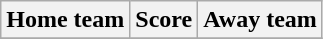<table class="wikitable" style="text-align: center">
<tr>
<th>Home team</th>
<th>Score</th>
<th>Away team</th>
</tr>
<tr>
</tr>
</table>
